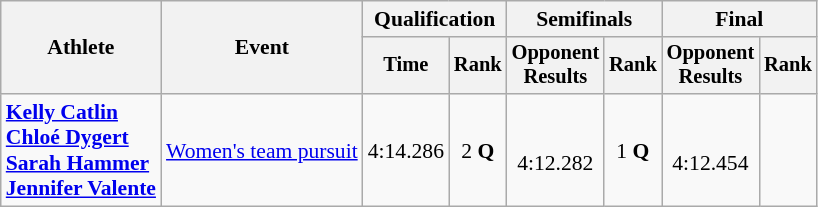<table class=wikitable style=font-size:90%;text-align:center>
<tr>
<th rowspan=2>Athlete</th>
<th rowspan=2>Event</th>
<th colspan=2>Qualification</th>
<th colspan=2>Semifinals</th>
<th colspan=2>Final</th>
</tr>
<tr style=font-size:95%>
<th>Time</th>
<th>Rank</th>
<th>Opponent<br>Results</th>
<th>Rank</th>
<th>Opponent<br>Results</th>
<th>Rank</th>
</tr>
<tr>
<td align=left><strong><a href='#'>Kelly Catlin</a><br><a href='#'>Chloé Dygert</a><br><a href='#'>Sarah Hammer</a><br><a href='#'>Jennifer Valente</a></strong></td>
<td align=left><a href='#'>Women's team pursuit</a></td>
<td>4:14.286</td>
<td>2 <strong>Q</strong></td>
<td><br>4:12.282 </td>
<td>1 <strong>Q</strong></td>
<td><br>4:12.454</td>
<td></td>
</tr>
</table>
